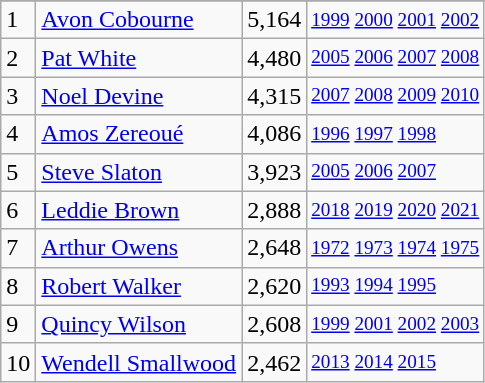<table class="wikitable">
<tr>
</tr>
<tr>
<td>1</td>
<td><a href='#'>Avon Cobourne</a></td>
<td>5,164</td>
<td style="font-size:80%;"><a href='#'>1999</a> <a href='#'>2000</a> <a href='#'>2001</a> <a href='#'>2002</a></td>
</tr>
<tr>
<td>2</td>
<td><a href='#'>Pat White</a></td>
<td>4,480</td>
<td style="font-size:80%;"><a href='#'>2005</a> <a href='#'>2006</a> <a href='#'>2007</a> <a href='#'>2008</a></td>
</tr>
<tr>
<td>3</td>
<td><a href='#'>Noel Devine</a></td>
<td>4,315</td>
<td style="font-size:80%;"><a href='#'>2007</a> <a href='#'>2008</a> <a href='#'>2009</a> <a href='#'>2010</a></td>
</tr>
<tr>
<td>4</td>
<td><a href='#'>Amos Zereoué</a></td>
<td>4,086</td>
<td style="font-size:80%;"><a href='#'>1996</a> <a href='#'>1997</a> <a href='#'>1998</a></td>
</tr>
<tr>
<td>5</td>
<td><a href='#'>Steve Slaton</a></td>
<td>3,923</td>
<td style="font-size:80%;"><a href='#'>2005</a> <a href='#'>2006</a> <a href='#'>2007</a></td>
</tr>
<tr>
<td>6</td>
<td><a href='#'>Leddie Brown</a></td>
<td>2,888</td>
<td style="font-size:80%;"><a href='#'>2018</a> <a href='#'>2019</a> <a href='#'>2020</a> <a href='#'>2021</a></td>
</tr>
<tr>
<td>7</td>
<td><a href='#'>Arthur Owens</a></td>
<td>2,648</td>
<td style="font-size:80%;"><a href='#'>1972</a> <a href='#'>1973</a> <a href='#'>1974</a> <a href='#'>1975</a></td>
</tr>
<tr>
<td>8</td>
<td><a href='#'>Robert Walker</a></td>
<td>2,620</td>
<td style="font-size:80%;"><a href='#'>1993</a> <a href='#'>1994</a> <a href='#'>1995</a></td>
</tr>
<tr>
<td>9</td>
<td><a href='#'>Quincy Wilson</a></td>
<td>2,608</td>
<td style="font-size:80%;"><a href='#'>1999</a> <a href='#'>2001</a> <a href='#'>2002</a> <a href='#'>2003</a></td>
</tr>
<tr>
<td>10</td>
<td><a href='#'>Wendell Smallwood</a></td>
<td>2,462</td>
<td style="font-size:80%;"><a href='#'>2013</a> <a href='#'>2014</a> <a href='#'>2015</a></td>
</tr>
</table>
